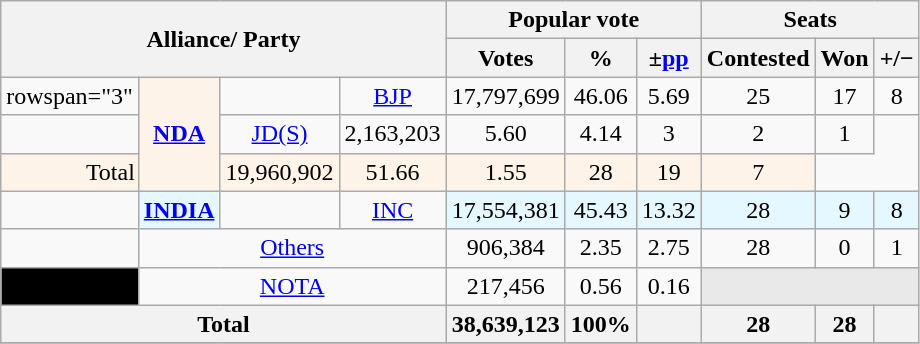<table class="wikitable sortable" style="text-align:center;">
<tr>
<th colspan="4" rowspan="2">Alliance/ Party</th>
<th colspan="3">Popular vote</th>
<th colspan="3">Seats</th>
</tr>
<tr>
<th>Votes</th>
<th>%</th>
<th>±<a href='#'>pp</a></th>
<th>Contested</th>
<th>Won</th>
<th><strong>+/−</strong></th>
</tr>
<tr>
<td>rowspan="3" </td>
<th rowspan="3"style="background:#fef3e8"><a href='#'>NDA</a></th>
<td></td>
<td><a href='#'>BJP</a></td>
<td>17,797,699</td>
<td>46.06</td>
<td> 5.69</td>
<td>25</td>
<td>17</td>
<td> 8</td>
</tr>
<tr>
<td></td>
<td><a href='#'>JD(S)</a></td>
<td>2,163,203</td>
<td>5.60</td>
<td> 4.14</td>
<td>3</td>
<td>2</td>
<td> 1</td>
</tr>
<tr>
<td colspan="2"style="background:#fef3e8">Total</td>
<td style="background:#fef3e8">19,960,902</td>
<td style="background:#fef3e8">51.66</td>
<td style="background:#fef3e8"> 1.55</td>
<td style="background:#fef3e8">28</td>
<td style="background:#fef3e8">19</td>
<td style="background:#fef3e8"> 7</td>
</tr>
<tr>
<td></td>
<th style="background:#E5F8FF"><a href='#'>INDIA</a></th>
<td></td>
<td><a href='#'>INC</a></td>
<td style="background:#E5F8FF">17,554,381</td>
<td style="background:#E5F8FF">45.43</td>
<td style="background:#E5F8FF"> 13.32</td>
<td style="background:#E5F8FF">28</td>
<td style="background:#E5F8FF">9</td>
<td style="background:#E5F8FF"> 8</td>
</tr>
<tr>
<td></td>
<td colspan="3"><a href='#'>Others</a></td>
<td>906,384</td>
<td>2.35</td>
<td> 2.75</td>
<td>28</td>
<td>0</td>
<td> 1</td>
</tr>
<tr>
<td bgcolor="Black"></td>
<td colspan="3"><a href='#'>NOTA</a></td>
<td>217,456</td>
<td>0.56</td>
<td> 0.16</td>
<th colspan="3" style="background-color:#E9E9E9"></th>
</tr>
<tr>
<th colspan="4">Total</th>
<th>38,639,123</th>
<th>100%</th>
<th></th>
<th>28</th>
<th>28</th>
<th></th>
</tr>
<tr>
</tr>
</table>
